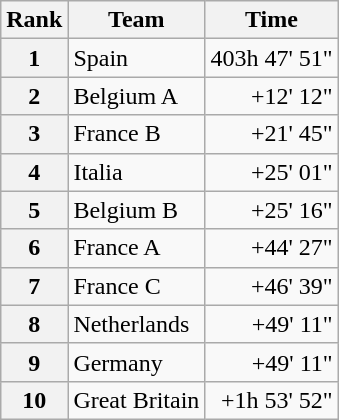<table class="wikitable">
<tr>
<th scope="col">Rank</th>
<th scope="col">Team</th>
<th scope="col">Time</th>
</tr>
<tr>
<th scope="row">1</th>
<td>Spain</td>
<td style="text-align:right;">403h 47' 51"</td>
</tr>
<tr>
<th scope="row">2</th>
<td>Belgium A</td>
<td style="text-align:right;">+12' 12"</td>
</tr>
<tr>
<th scope="row">3</th>
<td>France B</td>
<td style="text-align:right;">+21' 45"</td>
</tr>
<tr>
<th scope="row">4</th>
<td>Italia</td>
<td style="text-align:right;">+25' 01"</td>
</tr>
<tr>
<th scope="row">5</th>
<td>Belgium B</td>
<td style="text-align:right;">+25' 16"</td>
</tr>
<tr>
<th scope="row">6</th>
<td>France A</td>
<td style="text-align:right;">+44' 27"</td>
</tr>
<tr>
<th scope="row">7</th>
<td>France C</td>
<td style="text-align:right;">+46' 39"</td>
</tr>
<tr>
<th scope="row">8</th>
<td>Netherlands</td>
<td style="text-align:right;">+49' 11"</td>
</tr>
<tr>
<th scope="row">9</th>
<td>Germany</td>
<td style="text-align:right;">+49' 11"</td>
</tr>
<tr>
<th scope="row">10</th>
<td>Great Britain</td>
<td style="text-align:right;">+1h 53' 52"</td>
</tr>
</table>
